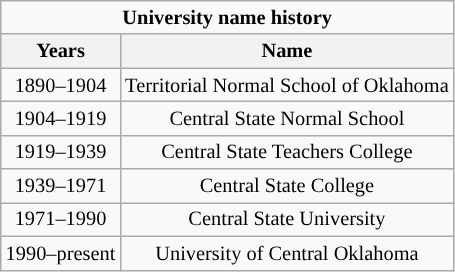<table class="wikitable floatleft"; style= "font-size:85%; text-align:center">
<tr>
<td colspan="2" style="text-align:center; font-size:100%; "><strong>University name history</strong> </td>
</tr>
<tr>
<th>Years</th>
<th>Name</th>
</tr>
<tr>
<td>1890–1904</td>
<td>Territorial Normal School of Oklahoma</td>
</tr>
<tr>
<td>1904–1919</td>
<td>Central State Normal School</td>
</tr>
<tr>
<td>1919–1939</td>
<td>Central State Teachers College</td>
</tr>
<tr>
<td>1939–1971</td>
<td>Central State College</td>
</tr>
<tr>
<td>1971–1990</td>
<td>Central State University</td>
</tr>
<tr>
<td>1990–present</td>
<td>University of Central Oklahoma</td>
</tr>
</table>
